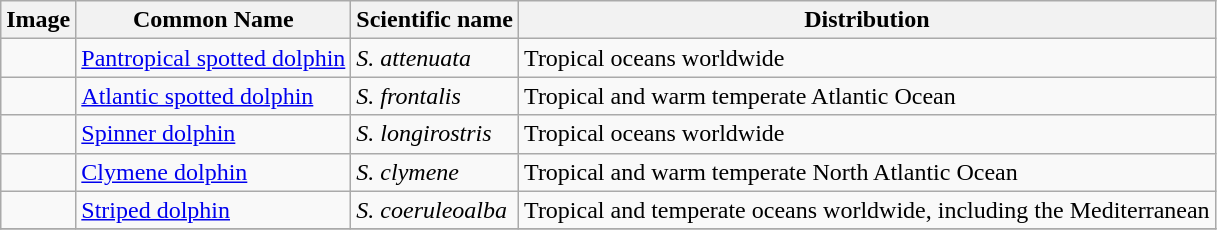<table class="wikitable ">
<tr>
<th>Image</th>
<th>Common Name</th>
<th>Scientific name</th>
<th>Distribution</th>
</tr>
<tr>
<td></td>
<td><a href='#'>Pantropical spotted dolphin</a></td>
<td><em>S. attenuata</em></td>
<td>Tropical oceans worldwide</td>
</tr>
<tr>
<td></td>
<td><a href='#'>Atlantic spotted dolphin</a></td>
<td><em>S. frontalis</em></td>
<td>Tropical and warm temperate Atlantic Ocean</td>
</tr>
<tr>
<td></td>
<td><a href='#'>Spinner dolphin</a></td>
<td><em>S. longirostris</em></td>
<td>Tropical oceans worldwide</td>
</tr>
<tr>
<td></td>
<td><a href='#'>Clymene dolphin</a></td>
<td><em>S. clymene</em></td>
<td>Tropical and warm temperate North Atlantic Ocean</td>
</tr>
<tr>
<td></td>
<td><a href='#'>Striped dolphin</a></td>
<td><em>S. coeruleoalba</em></td>
<td>Tropical and temperate oceans worldwide, including the Mediterranean</td>
</tr>
<tr>
</tr>
</table>
